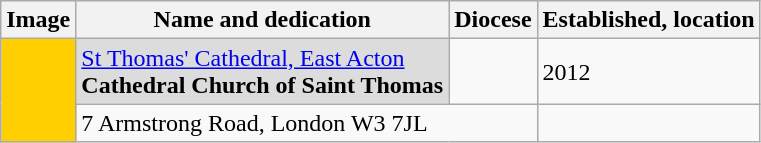<table class="wikitable">
<tr>
<th>Image</th>
<th>Name and dedication</th>
<th>Diocese</th>
<th>Established, location</th>
</tr>
<tr>
<td rowspan="2"  bgcolor="#FFCF00" align="center"></td>
<td bgcolor="Gainsboro"><a href='#'>St Thomas' Cathedral, East Acton</a> <br><strong>Cathedral Church of Saint Thomas</strong></td>
<td></td>
<td>2012</td>
</tr>
<tr>
<td colspan="2">7 Armstrong Road, London W3 7JL</td>
<td></td>
</tr>
</table>
